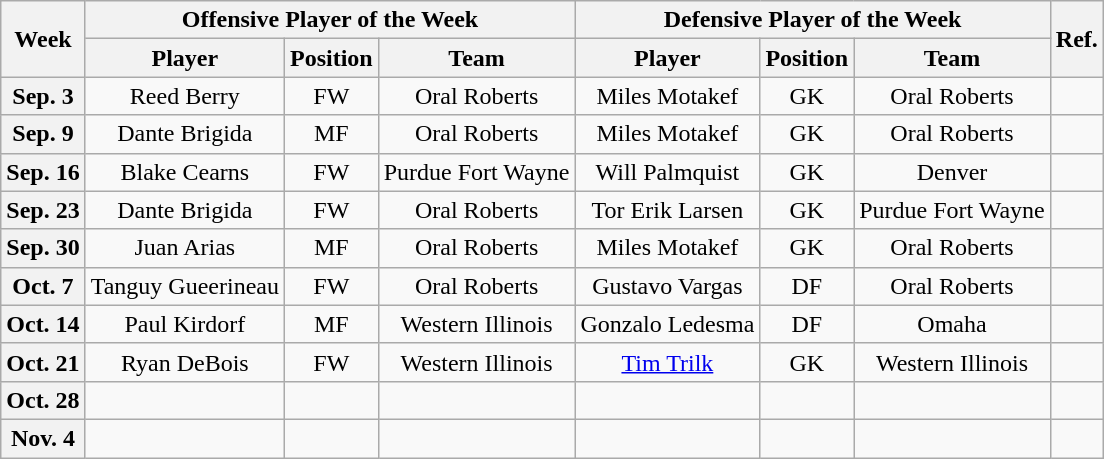<table class="wikitable plainrowheaders" style="text-align:center">
<tr>
<th scope="col" rowspan="2">Week</th>
<th scope="col" colspan="3">Offensive Player of the Week</th>
<th scope="col" colspan="3">Defensive Player of the Week</th>
<th rowspan="2">Ref.</th>
</tr>
<tr>
<th>Player</th>
<th>Position</th>
<th>Team</th>
<th>Player</th>
<th>Position</th>
<th>Team</th>
</tr>
<tr>
<th scope="row" style="text-align:center">Sep. 3</th>
<td>Reed Berry</td>
<td>FW</td>
<td>Oral Roberts</td>
<td>Miles Motakef</td>
<td>GK</td>
<td>Oral Roberts</td>
<td></td>
</tr>
<tr>
<th scope="row" style="text-align:center">Sep. 9</th>
<td>Dante Brigida</td>
<td>MF</td>
<td>Oral Roberts</td>
<td>Miles Motakef</td>
<td>GK</td>
<td>Oral Roberts</td>
<td></td>
</tr>
<tr>
<th scope="row" style="text-align:center">Sep. 16</th>
<td>Blake Cearns</td>
<td>FW</td>
<td>Purdue Fort Wayne</td>
<td>Will Palmquist</td>
<td>GK</td>
<td>Denver</td>
<td></td>
</tr>
<tr>
<th scope="row" style="text-align:center">Sep. 23</th>
<td>Dante Brigida</td>
<td>FW</td>
<td>Oral Roberts</td>
<td>Tor Erik Larsen</td>
<td>GK</td>
<td>Purdue Fort Wayne</td>
<td></td>
</tr>
<tr>
<th scope="row" style="text-align:center">Sep. 30</th>
<td>Juan Arias</td>
<td>MF</td>
<td>Oral Roberts</td>
<td>Miles Motakef</td>
<td>GK</td>
<td>Oral Roberts</td>
<td></td>
</tr>
<tr>
<th scope="row" style="text-align:center">Oct. 7</th>
<td>Tanguy Gueerineau</td>
<td>FW</td>
<td>Oral Roberts</td>
<td>Gustavo Vargas</td>
<td>DF</td>
<td>Oral Roberts</td>
<td></td>
</tr>
<tr>
<th scope="row" style="text-align:center">Oct. 14</th>
<td>Paul Kirdorf</td>
<td>MF</td>
<td>Western Illinois</td>
<td>Gonzalo Ledesma</td>
<td>DF</td>
<td>Omaha</td>
<td></td>
</tr>
<tr>
<th scope="row" style="text-align:center">Oct. 21</th>
<td>Ryan DeBois</td>
<td>FW</td>
<td>Western Illinois</td>
<td><a href='#'>Tim Trilk</a></td>
<td>GK</td>
<td>Western Illinois</td>
<td></td>
</tr>
<tr>
<th scope="row" style="text-align:center">Oct. 28</th>
<td></td>
<td></td>
<td></td>
<td></td>
<td></td>
<td></td>
<td></td>
</tr>
<tr>
<th scope="row" style="text-align:center">Nov. 4</th>
<td></td>
<td></td>
<td></td>
<td></td>
<td></td>
<td></td>
<td></td>
</tr>
</table>
